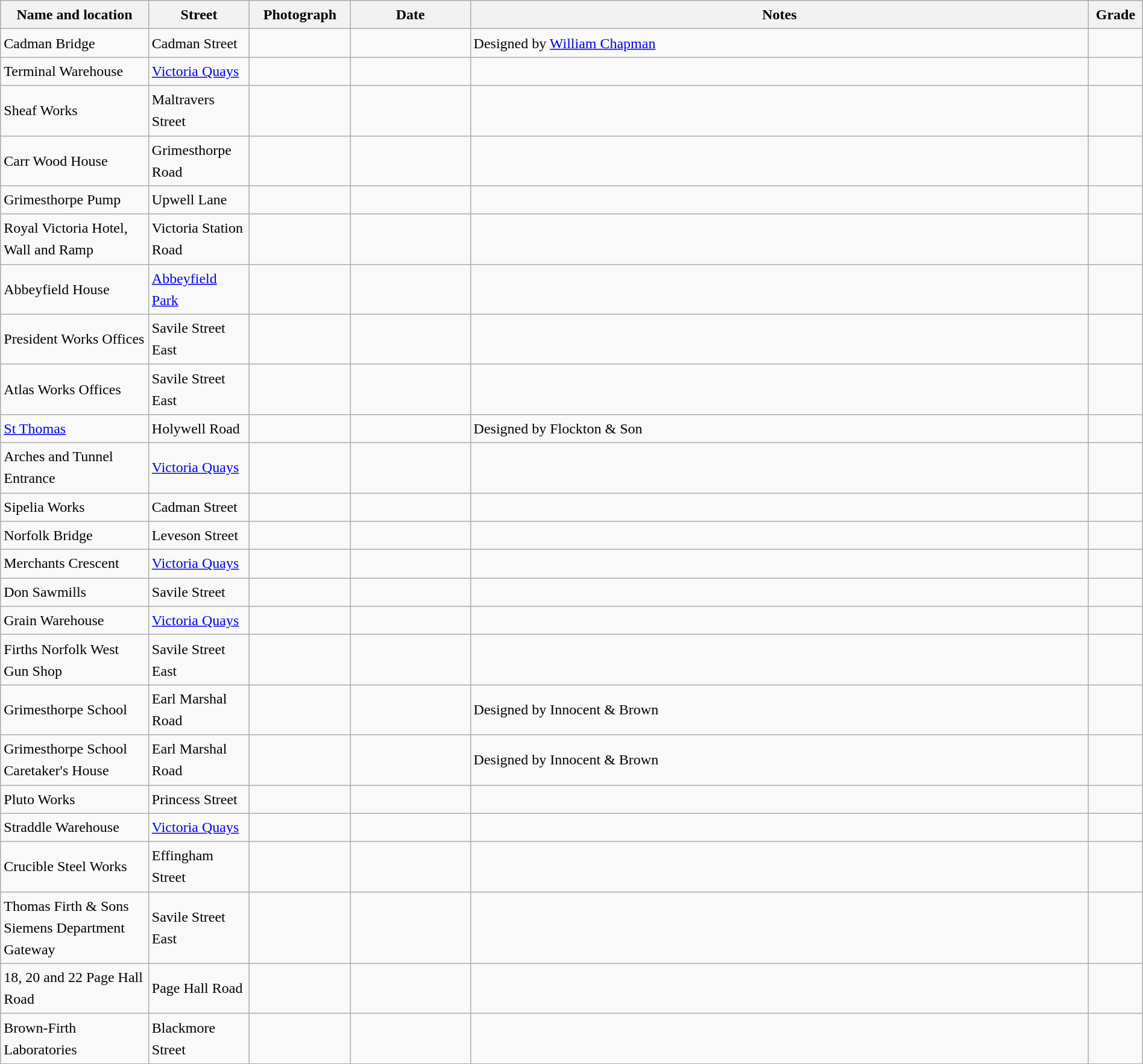<table class="wikitable sortable plainrowheaders" style="width:100%; border:0; text-align:left; line-height:150%;">
<tr>
<th scope="col"  style="width:150px">Name and location</th>
<th scope="col"  style="width:100px">Street</th>
<th scope="col"  style="width:100px" class="unsortable">Photograph</th>
<th scope="col"  style="width:120px">Date</th>
<th scope="col"  style="width:650px" class="unsortable">Notes</th>
<th scope="col"  style="width:50px">Grade</th>
</tr>
<tr>
<td>Cadman Bridge<br><small></small></td>
<td>Cadman Street</td>
<td></td>
<td></td>
<td>Designed by <a href='#'>William Chapman</a></td>
<td align="center" ></td>
</tr>
<tr>
<td>Terminal Warehouse<br><small></small></td>
<td><a href='#'>Victoria Quays</a></td>
<td></td>
<td></td>
<td></td>
<td align="center" ></td>
</tr>
<tr>
<td>Sheaf Works<br><small></small></td>
<td>Maltravers Street</td>
<td></td>
<td></td>
<td></td>
<td align="center" ></td>
</tr>
<tr>
<td>Carr Wood House<br><small></small></td>
<td>Grimesthorpe Road</td>
<td></td>
<td></td>
<td></td>
<td align="center" ></td>
</tr>
<tr>
<td>Grimesthorpe Pump<br><small></small></td>
<td>Upwell Lane</td>
<td></td>
<td></td>
<td></td>
<td align="center" ></td>
</tr>
<tr>
<td>Royal Victoria Hotel, Wall and Ramp<br><small></small></td>
<td>Victoria Station Road</td>
<td></td>
<td></td>
<td></td>
<td align="center" ></td>
</tr>
<tr>
<td>Abbeyfield House<br><small></small></td>
<td><a href='#'>Abbeyfield Park</a></td>
<td></td>
<td></td>
<td></td>
<td align="center" ></td>
</tr>
<tr>
<td>President Works Offices<br><small></small></td>
<td>Savile Street East</td>
<td></td>
<td></td>
<td></td>
<td align="center" ></td>
</tr>
<tr>
<td>Atlas Works Offices<br><small></small></td>
<td>Savile Street East</td>
<td></td>
<td></td>
<td></td>
<td align="center" ></td>
</tr>
<tr>
<td><a href='#'>St Thomas</a><br><small></small></td>
<td>Holywell Road</td>
<td></td>
<td></td>
<td>Designed by Flockton & Son</td>
<td align="center" ></td>
</tr>
<tr>
<td>Arches and Tunnel Entrance<br><small></small></td>
<td><a href='#'>Victoria Quays</a></td>
<td></td>
<td></td>
<td></td>
<td align="center" ></td>
</tr>
<tr>
<td>Sipelia Works<br><small></small></td>
<td>Cadman Street</td>
<td></td>
<td></td>
<td></td>
<td align="center" ></td>
</tr>
<tr>
<td>Norfolk Bridge<br><small></small></td>
<td>Leveson Street</td>
<td></td>
<td></td>
<td></td>
<td align="center" ></td>
</tr>
<tr>
<td>Merchants Crescent<br><small></small></td>
<td><a href='#'>Victoria Quays</a></td>
<td></td>
<td></td>
<td></td>
<td align="center" ></td>
</tr>
<tr>
<td>Don Sawmills<br><small></small></td>
<td>Savile Street</td>
<td></td>
<td></td>
<td></td>
<td align="center" ></td>
</tr>
<tr>
<td>Grain Warehouse<br><small></small></td>
<td><a href='#'>Victoria Quays</a></td>
<td></td>
<td></td>
<td></td>
<td align="center" ></td>
</tr>
<tr>
<td>Firths Norfolk West Gun Shop<br><small></small></td>
<td>Savile Street East</td>
<td></td>
<td></td>
<td></td>
<td align="center" ></td>
</tr>
<tr>
<td>Grimesthorpe School<br><small></small></td>
<td>Earl Marshal Road</td>
<td></td>
<td></td>
<td>Designed by Innocent & Brown</td>
<td align="center" ></td>
</tr>
<tr>
<td>Grimesthorpe School Caretaker's House<br><small></small></td>
<td>Earl Marshal Road</td>
<td></td>
<td></td>
<td>Designed by Innocent & Brown</td>
<td align="center" ></td>
</tr>
<tr>
<td>Pluto Works<br><small></small></td>
<td>Princess Street</td>
<td></td>
<td></td>
<td></td>
<td align="center" ></td>
</tr>
<tr>
<td>Straddle Warehouse<br><small></small></td>
<td><a href='#'>Victoria Quays</a></td>
<td></td>
<td></td>
<td></td>
<td align="center" ></td>
</tr>
<tr>
<td>Crucible Steel Works<br><small></small></td>
<td>Effingham Street</td>
<td></td>
<td></td>
<td></td>
<td align="center" ></td>
</tr>
<tr>
<td>Thomas Firth & Sons Siemens Department Gateway<br><small></small></td>
<td>Savile Street East</td>
<td></td>
<td></td>
<td></td>
<td align="center" ></td>
</tr>
<tr>
<td>18, 20 and 22 Page Hall Road<br><small></small></td>
<td>Page Hall Road</td>
<td></td>
<td></td>
<td></td>
<td align="center" ></td>
</tr>
<tr>
<td>Brown-Firth Laboratories<br><small></small></td>
<td>Blackmore Street</td>
<td></td>
<td></td>
<td></td>
<td align="center" ></td>
</tr>
</table>
